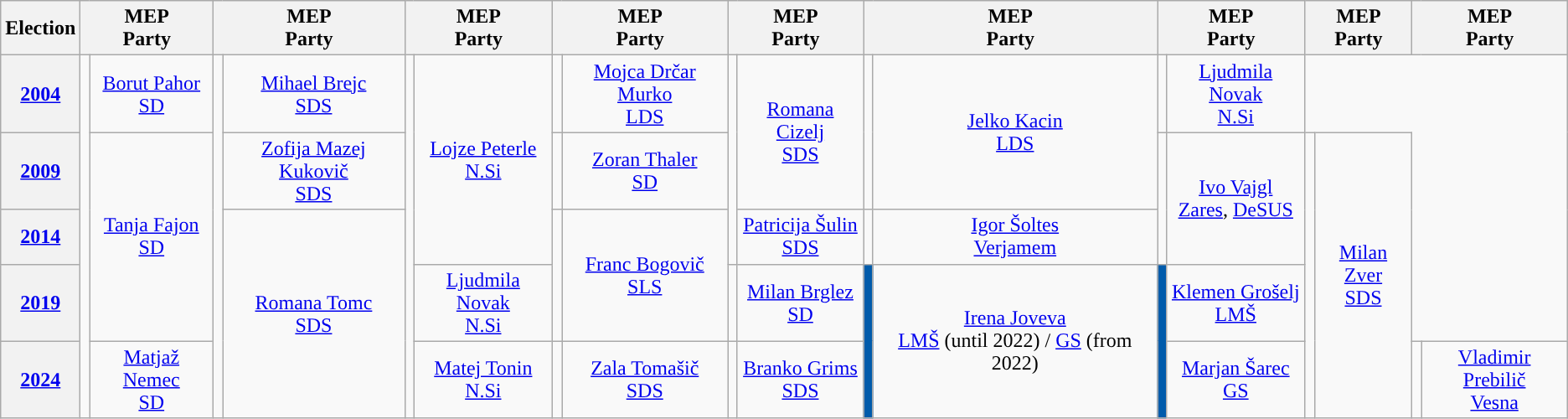<table class="wikitable" style="text-align:center">
<tr>
<th>Election</th>
<th colspan=2>MEP<br>Party</th>
<th colspan=2>MEP<br>Party</th>
<th colspan=2>MEP<br>Party</th>
<th colspan=2>MEP<br>Party</th>
<th colspan=2>MEP<br>Party</th>
<th colspan=2>MEP<br>Party</th>
<th colspan=2>MEP<br>Party</th>
<th colspan=2>MEP<br>Party</th>
<th colspan=2>MEP<br>Party</th>
</tr>
<tr>
<th><a href='#'>2004</a></th>
<td rowspan=5; style="background-color: "></td>
<td rowspan=1><a href='#'>Borut Pahor</a><br><a href='#'>SD</a></td>
<td rowspan=5; style="background-color: "></td>
<td rowspan=1><a href='#'>Mihael Brejc</a><br><a href='#'>SDS</a></td>
<td rowspan=5; style="background-color: "></td>
<td rowspan=3><a href='#'>Lojze Peterle</a><br><a href='#'>N.Si</a></td>
<td rowspan=1; style="background-color: "></td>
<td rowspan=1><a href='#'>Mojca Drčar Murko</a><br><a href='#'>LDS</a></td>
<td rowspan=3; style="background-color: "></td>
<td rowspan=2><a href='#'>Romana Cizelj</a><br><a href='#'>SDS</a></td>
<td rowspan=2; style="background-color: "></td>
<td rowspan=2><a href='#'>Jelko Kacin</a><br><a href='#'>LDS</a></td>
<td rowspan=1; style="background-color: "></td>
<td rowspan=1><a href='#'>Ljudmila Novak</a><br><a href='#'>N.Si</a></td>
</tr>
<tr>
<th><a href='#'>2009</a></th>
<td rowspan=3><a href='#'>Tanja Fajon</a><br><a href='#'>SD</a></td>
<td rowspan=1><a href='#'>Zofija Mazej Kukovič</a><br><a href='#'>SDS</a></td>
<td rowspan=1; style="background-color: "></td>
<td rowspan=1><a href='#'>Zoran Thaler</a><br><a href='#'>SD</a></td>
<td rowspan=2; style="background-color: "></td>
<td rowspan=2><a href='#'>Ivo Vajgl</a><br><a href='#'>Zares</a>, <a href='#'>DeSUS</a></td>
<td rowspan=4; style="background-color: "></td>
<td rowspan=4><a href='#'>Milan Zver</a><br><a href='#'>SDS</a></td>
</tr>
<tr>
<th><a href='#'>2014</a></th>
<td rowspan=3><a href='#'>Romana Tomc</a><br><a href='#'>SDS</a></td>
<td rowspan=2; style="background-color: "></td>
<td rowspan=2><a href='#'>Franc Bogovič</a><br><a href='#'>SLS</a></td>
<td rowspan=1><a href='#'>Patricija Šulin</a><br><a href='#'>SDS</a></td>
<td rowspan=1; style="background-color: "></td>
<td rowspan=1><a href='#'>Igor Šoltes</a><br><a href='#'>Verjamem</a></td>
</tr>
<tr>
<th><a href='#'>2019</a></th>
<td rowspan=1><a href='#'>Ljudmila Novak</a><br><a href='#'>N.Si</a></td>
<td rowspan=1; style="background-color: "></td>
<td rowspan=1><a href='#'>Milan Brglez</a><br><a href='#'>SD</a></td>
<td rowspan=2; style="background-color: #005bab"></td>
<td rowspan=2><a href='#'>Irena Joveva</a><br><a href='#'>LMŠ</a> (until 2022) / <a href='#'>GS</a> (from 2022)</td>
<td rowspan=2; style="background-color: #005bab"></td>
<td rowspan=1><a href='#'>Klemen Grošelj</a><br><a href='#'>LMŠ</a></td>
</tr>
<tr>
<th><a href='#'>2024</a></th>
<td rowspan=1><a href='#'>Matjaž Nemec</a><br><a href='#'>SD</a></td>
<td rowspan=1><a href='#'>Matej Tonin</a><br><a href='#'>N.Si</a></td>
<td rowspan=1; style="background-color: "></td>
<td rowspan=1><a href='#'>Zala Tomašič</a><br><a href='#'>SDS</a></td>
<td rowspan=1; style="background-color: "></td>
<td rowspan=1><a href='#'>Branko Grims</a><br><a href='#'>SDS</a></td>
<td rowspan=1><a href='#'>Marjan Šarec</a><br><a href='#'>GS</a></td>
<td rowspan=1; style="background-color: "></td>
<td rowspan=1><a href='#'>Vladimir Prebilič</a><br><a href='#'>Vesna</a></td>
</tr>
</table>
